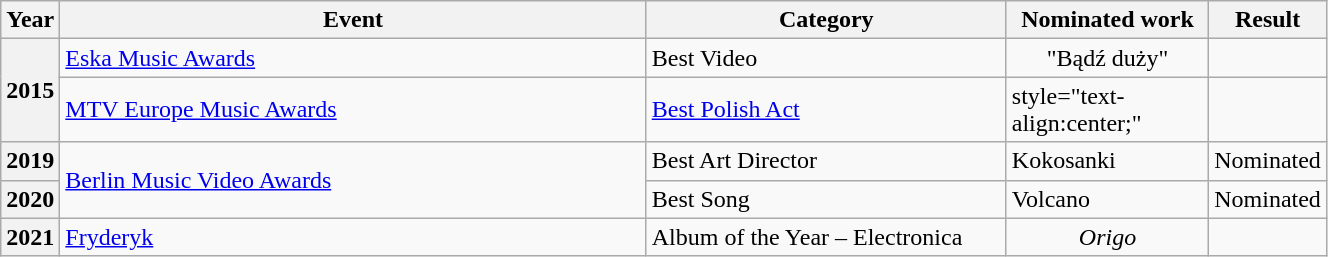<table class="wikitable plainrowheaders" style="width:70%;">
<tr>
<th scope="col" style="width:4%;">Year</th>
<th scope="col" style="width:50%;">Event</th>
<th scope="col" style="width:30%;">Category</th>
<th scope="col" style="width:50%;">Nominated work</th>
<th scope="col" style="width:6%;">Result</th>
</tr>
<tr>
<th scope="row" rowspan=2>2015</th>
<td><a href='#'>Eska Music Awards</a></td>
<td>Best Video</td>
<td style="text-align:center;">"Bądź duży"</td>
<td></td>
</tr>
<tr>
<td><a href='#'>MTV Europe Music Awards</a></td>
<td><a href='#'>Best Polish Act</a></td>
<td>style="text-align:center;" </td>
<td></td>
</tr>
<tr>
<th>2019</th>
<td rowspan="2"><a href='#'>Berlin Music Video Awards</a></td>
<td>Best Art Director</td>
<td>Kokosanki</td>
<td>Nominated</td>
</tr>
<tr>
<th>2020</th>
<td>Best Song</td>
<td>Volcano</td>
<td>Nominated</td>
</tr>
<tr>
<th scope="row">2021</th>
<td><a href='#'>Fryderyk</a></td>
<td>Album of the Year – Electronica</td>
<td style="text-align:center;"><em>Origo</em></td>
<td></td>
</tr>
</table>
